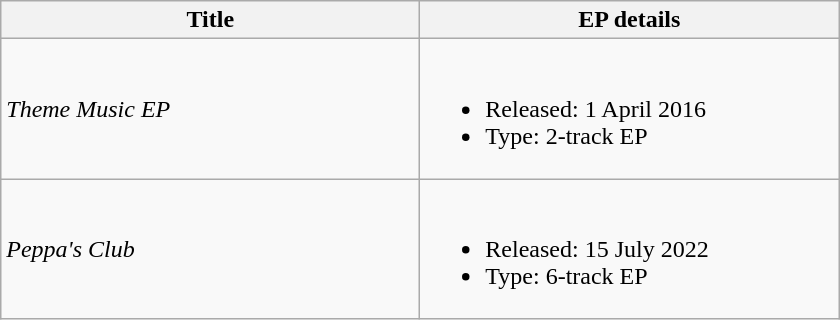<table class="wikitable plainhowders">
<tr>
<th scope="col" style="width:17em;">Title</th>
<th scope="col" style="width:17em;">EP details</th>
</tr>
<tr>
<td><em>Theme Music EP</em></td>
<td><br><ul><li>Released: 1 April 2016</li><li>Type: 2-track EP</li></ul></td>
</tr>
<tr>
<td><em>Peppa's Club</em></td>
<td><br><ul><li>Released: 15 July 2022</li><li>Type: 6-track EP</li></ul></td>
</tr>
</table>
